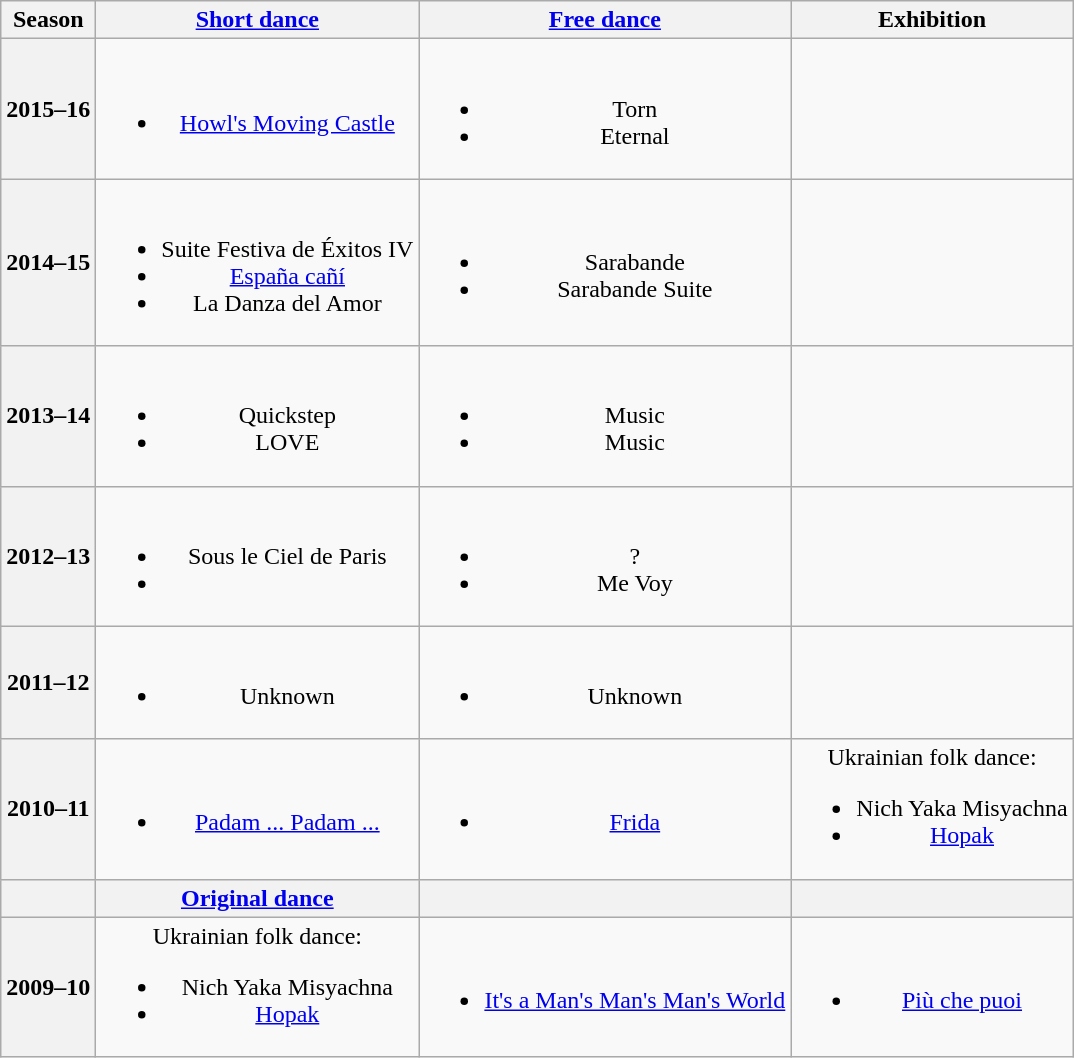<table class="wikitable" style="text-align:center">
<tr>
<th>Season</th>
<th><a href='#'>Short dance</a></th>
<th><a href='#'>Free dance</a></th>
<th>Exhibition</th>
</tr>
<tr>
<th>2015–16 <br></th>
<td><br><ul><li> <a href='#'>Howl's Moving Castle</a> <br></li></ul></td>
<td><br><ul><li>Torn <br></li><li>Eternal <br></li></ul></td>
<td></td>
</tr>
<tr>
<th>2014–15 <br></th>
<td><br><ul><li> Suite Festiva de Éxitos IV <br></li><li> <a href='#'>España cañí</a> <br></li><li> La Danza del Amor <br></li></ul></td>
<td><br><ul><li>Sarabande <br></li><li>Sarabande Suite <br></li></ul></td>
<td></td>
</tr>
<tr>
<th>2013–14 <br> </th>
<td><br><ul><li>Quickstep <br></li><li> LOVE <br></li></ul></td>
<td><br><ul><li>Music <br></li><li>Music <br></li></ul></td>
<td></td>
</tr>
<tr>
<th>2012–13 <br> </th>
<td><br><ul><li> Sous le Ciel de Paris <br></li><li></li></ul></td>
<td><br><ul><li>?</li><li>Me Voy <br></li></ul></td>
<td></td>
</tr>
<tr>
<th>2011–12</th>
<td><br><ul><li>Unknown</li></ul></td>
<td><br><ul><li>Unknown</li></ul></td>
<td></td>
</tr>
<tr>
<th>2010–11 <br> </th>
<td><br><ul><li> <a href='#'>Padam ... Padam ...</a> <br></li></ul></td>
<td><br><ul><li><a href='#'>Frida</a> <br></li></ul></td>
<td>Ukrainian folk dance:<br><ul><li>Nich Yaka Misyachna <br></li><li><a href='#'>Hopak</a></li></ul></td>
</tr>
<tr>
<th></th>
<th><a href='#'>Original dance</a></th>
<th></th>
<th></th>
</tr>
<tr>
<th>2009–10</th>
<td>Ukrainian folk dance:<br><ul><li>Nich Yaka Misyachna <br></li><li><a href='#'>Hopak</a></li></ul></td>
<td><br><ul><li><a href='#'>It's a Man's Man's Man's World</a> <br> </li></ul></td>
<td><br><ul><li><a href='#'>Più che puoi</a> <br> </li></ul></td>
</tr>
</table>
